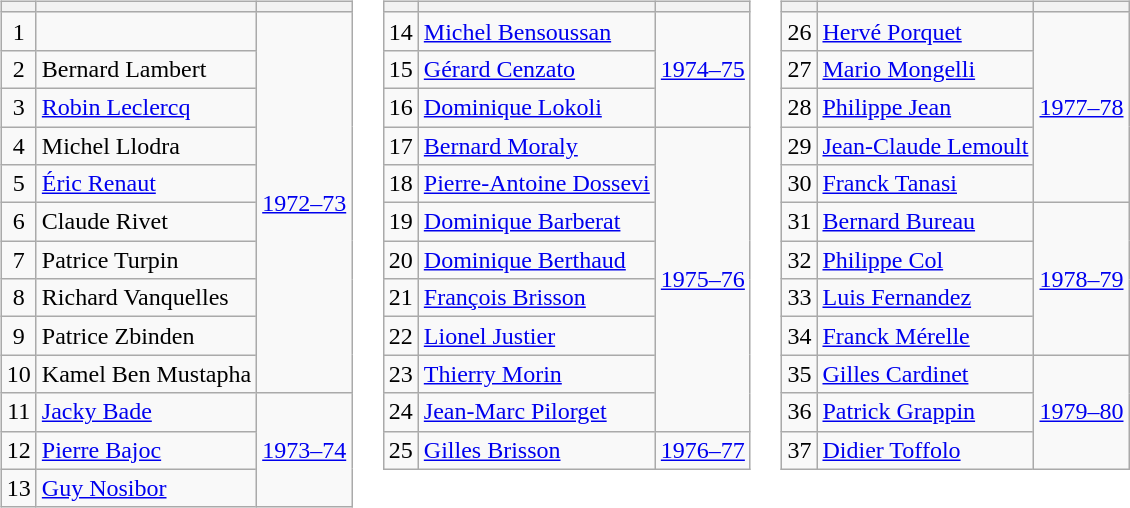<table>
<tr valign="top">
<td><br><table class="wikitable alternance" style="text-align:center">
<tr>
<th></th>
<th></th>
<th></th>
</tr>
<tr>
<td>1</td>
<td align="left"> </td>
<td rowspan="10"><a href='#'>1972–73</a></td>
</tr>
<tr>
<td>2</td>
<td align="left"> Bernard Lambert</td>
</tr>
<tr>
<td>3</td>
<td align="left"> <a href='#'>Robin Leclercq</a></td>
</tr>
<tr>
<td>4</td>
<td align="left"> Michel Llodra</td>
</tr>
<tr>
<td>5</td>
<td align="left"> <a href='#'>Éric Renaut</a></td>
</tr>
<tr>
<td>6</td>
<td align="left"> Claude Rivet</td>
</tr>
<tr>
<td>7</td>
<td align="left"> Patrice Turpin</td>
</tr>
<tr>
<td>8</td>
<td align="left"> Richard Vanquelles</td>
</tr>
<tr>
<td>9</td>
<td align="left"> Patrice Zbinden</td>
</tr>
<tr>
<td>10</td>
<td align="left"> Kamel Ben Mustapha</td>
</tr>
<tr>
<td>11</td>
<td align="left"> <a href='#'>Jacky Bade</a></td>
<td rowspan="3"><a href='#'>1973–74</a></td>
</tr>
<tr>
<td>12</td>
<td align="left"> <a href='#'>Pierre Bajoc</a></td>
</tr>
<tr>
<td>13</td>
<td align="left"> <a href='#'>Guy Nosibor</a></td>
</tr>
</table>
</td>
<td><br><table class="wikitable alternance" style="text-align:center">
<tr>
<th></th>
<th></th>
<th></th>
</tr>
<tr>
<td>14</td>
<td align="left"> <a href='#'>Michel Bensoussan</a></td>
<td rowspan=3><a href='#'>1974–75</a></td>
</tr>
<tr>
<td>15</td>
<td align="left"> <a href='#'>Gérard Cenzato</a></td>
</tr>
<tr>
<td>16</td>
<td align="left"> <a href='#'>Dominique Lokoli</a></td>
</tr>
<tr>
<td>17</td>
<td align="left"> <a href='#'>Bernard Moraly</a></td>
<td rowspan="8"><a href='#'>1975–76</a></td>
</tr>
<tr>
<td>18</td>
<td align="left"> <a href='#'>Pierre-Antoine Dossevi</a></td>
</tr>
<tr>
<td>19</td>
<td align="left"> <a href='#'>Dominique Barberat</a></td>
</tr>
<tr>
<td>20</td>
<td align="left"> <a href='#'>Dominique Berthaud</a></td>
</tr>
<tr>
<td>21</td>
<td align="left"> <a href='#'>François Brisson</a></td>
</tr>
<tr>
<td>22</td>
<td align="left"> <a href='#'>Lionel Justier</a></td>
</tr>
<tr>
<td>23</td>
<td align="left"> <a href='#'>Thierry Morin</a></td>
</tr>
<tr>
<td>24</td>
<td align="left"> <a href='#'>Jean-Marc Pilorget</a></td>
</tr>
<tr>
<td>25</td>
<td align="left"> <a href='#'>Gilles Brisson</a></td>
<td><a href='#'>1976–77</a></td>
</tr>
</table>
</td>
<td><br><table class="wikitable alternance" style="text-align:center">
<tr>
<th></th>
<th></th>
<th></th>
</tr>
<tr>
<td>26</td>
<td align="left"> <a href='#'>Hervé Porquet</a></td>
<td rowspan="5"><a href='#'>1977–78</a></td>
</tr>
<tr>
<td>27</td>
<td align="left"> <a href='#'>Mario Mongelli</a></td>
</tr>
<tr>
<td>28</td>
<td align="left"> <a href='#'>Philippe Jean</a></td>
</tr>
<tr>
<td>29</td>
<td align="left"> <a href='#'>Jean-Claude Lemoult</a></td>
</tr>
<tr>
<td>30</td>
<td align="left"> <a href='#'>Franck Tanasi</a></td>
</tr>
<tr>
<td>31</td>
<td align="left"> <a href='#'>Bernard Bureau</a></td>
<td rowspan="4"><a href='#'>1978–79</a></td>
</tr>
<tr>
<td>32</td>
<td align="left"> <a href='#'>Philippe Col</a></td>
</tr>
<tr>
<td>33</td>
<td align="left"> <a href='#'>Luis Fernandez</a></td>
</tr>
<tr>
<td>34</td>
<td align="left"> <a href='#'>Franck Mérelle</a></td>
</tr>
<tr>
<td>35</td>
<td align="left"> <a href='#'>Gilles Cardinet</a></td>
<td rowspan="3"><a href='#'>1979–80</a></td>
</tr>
<tr>
<td>36</td>
<td align="left"> <a href='#'>Patrick Grappin</a></td>
</tr>
<tr>
<td>37</td>
<td align="left"> <a href='#'>Didier Toffolo</a></td>
</tr>
</table>
</td>
</tr>
</table>
